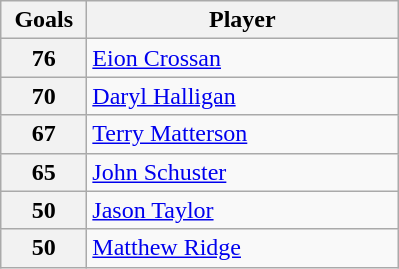<table class="wikitable" style="text-align:left;">
<tr>
<th width=50>Goals</th>
<th width=200>Player</th>
</tr>
<tr>
<th>76</th>
<td> <a href='#'>Eion Crossan</a></td>
</tr>
<tr>
<th>70</th>
<td> <a href='#'>Daryl Halligan</a></td>
</tr>
<tr>
<th>67</th>
<td> <a href='#'>Terry Matterson</a></td>
</tr>
<tr>
<th>65</th>
<td> <a href='#'>John Schuster</a></td>
</tr>
<tr>
<th>50</th>
<td> <a href='#'>Jason Taylor</a></td>
</tr>
<tr>
<th>50</th>
<td> <a href='#'>Matthew Ridge</a></td>
</tr>
</table>
